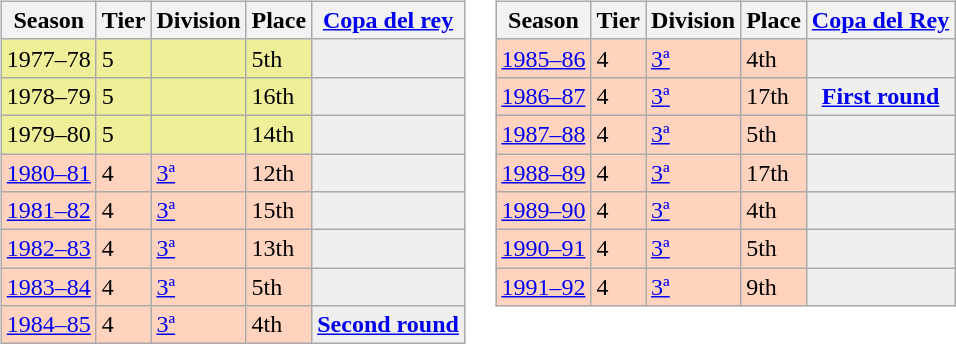<table>
<tr>
<td style="vertical-align:top; width=49%"><br><table class="wikitable">
<tr style="background:#f0f6fa;">
<th>Season</th>
<th>Tier</th>
<th>Division</th>
<th>Place</th>
<th><a href='#'>Copa del rey</a></th>
</tr>
<tr>
<td style="background:#EFEF99;">1977–78</td>
<td style="background:#EFEF99;">5</td>
<td style="background:#EFEF99;"></td>
<td style="background:#EFEF99;">5th</td>
<th style="background:#efefef;"></th>
</tr>
<tr>
<td style="background:#EFEF99;">1978–79</td>
<td style="background:#EFEF99;">5</td>
<td style="background:#EFEF99;"></td>
<td style="background:#EFEF99;">16th</td>
<th style="background:#efefef;"></th>
</tr>
<tr>
<td style="background:#EFEF99;">1979–80</td>
<td style="background:#EFEF99;">5</td>
<td style="background:#EFEF99;"></td>
<td style="background:#EFEF99;">14th</td>
<th style="background:#efefef;"></th>
</tr>
<tr>
<td style="background:#FFD3BD;"><a href='#'>1980–81</a></td>
<td style="background:#FFD3BD;">4</td>
<td style="background:#FFD3BD;"><a href='#'>3ª</a></td>
<td style="background:#FFD3BD;">12th</td>
<td style="background:#efefef;"></td>
</tr>
<tr>
<td style="background:#FFD3BD;"><a href='#'>1981–82</a></td>
<td style="background:#FFD3BD;">4</td>
<td style="background:#FFD3BD;"><a href='#'>3ª</a></td>
<td style="background:#FFD3BD;">15th</td>
<td style="background:#efefef;"></td>
</tr>
<tr>
<td style="background:#FFD3BD;"><a href='#'>1982–83</a></td>
<td style="background:#FFD3BD;">4</td>
<td style="background:#FFD3BD;"><a href='#'>3ª</a></td>
<td style="background:#FFD3BD;">13th</td>
<td style="background:#efefef;"></td>
</tr>
<tr>
<td style="background:#FFD3BD;"><a href='#'>1983–84</a></td>
<td style="background:#FFD3BD;">4</td>
<td style="background:#FFD3BD;"><a href='#'>3ª</a></td>
<td style="background:#FFD3BD;">5th</td>
<td style="background:#efefef;"></td>
</tr>
<tr>
<td style="background:#FFD3BD;"><a href='#'>1984–85</a></td>
<td style="background:#FFD3BD;">4</td>
<td style="background:#FFD3BD;"><a href='#'>3ª</a></td>
<td style="background:#FFD3BD;">4th</td>
<th style="background:#efefef;"><a href='#'>Second round</a></th>
</tr>
</table>
</td>
<td valign="top" width=0%><br><table class="wikitable">
<tr style="background:#f0f6fa;">
<th>Season</th>
<th>Tier</th>
<th>Division</th>
<th>Place</th>
<th><a href='#'>Copa del Rey</a></th>
</tr>
<tr>
<td style="background:#FFD3BD;"><a href='#'>1985–86</a></td>
<td style="background:#FFD3BD;">4</td>
<td style="background:#FFD3BD;"><a href='#'>3ª</a></td>
<td style="background:#FFD3BD;">4th</td>
<td style="background:#efefef;"></td>
</tr>
<tr>
<td style="background:#FFD3BD;"><a href='#'>1986–87</a></td>
<td style="background:#FFD3BD;">4</td>
<td style="background:#FFD3BD;"><a href='#'>3ª</a></td>
<td style="background:#FFD3BD;">17th</td>
<th style="background:#efefef;"><a href='#'>First round</a></th>
</tr>
<tr>
<td style="background:#FFD3BD;"><a href='#'>1987–88</a></td>
<td style="background:#FFD3BD;">4</td>
<td style="background:#FFD3BD;"><a href='#'>3ª</a></td>
<td style="background:#FFD3BD;">5th</td>
<td style="background:#efefef;"></td>
</tr>
<tr>
<td style="background:#FFD3BD;"><a href='#'>1988–89</a></td>
<td style="background:#FFD3BD;">4</td>
<td style="background:#FFD3BD;"><a href='#'>3ª</a></td>
<td style="background:#FFD3BD;">17th</td>
<td style="background:#efefef;"></td>
</tr>
<tr>
<td style="background:#FFD3BD;"><a href='#'>1989–90</a></td>
<td style="background:#FFD3BD;">4</td>
<td style="background:#FFD3BD;"><a href='#'>3ª</a></td>
<td style="background:#FFD3BD;">4th</td>
<td style="background:#efefef;"></td>
</tr>
<tr>
<td style="background:#FFD3BD;"><a href='#'>1990–91</a></td>
<td style="background:#FFD3BD;">4</td>
<td style="background:#FFD3BD;"><a href='#'>3ª</a></td>
<td style="background:#FFD3BD;">5th</td>
<td style="background:#efefef;"></td>
</tr>
<tr>
<td style="background:#FFD3BD;"><a href='#'>1991–92</a></td>
<td style="background:#FFD3BD;">4</td>
<td style="background:#FFD3BD;"><a href='#'>3ª</a></td>
<td style="background:#FFD3BD;">9th</td>
<td style="background:#efefef;"></td>
</tr>
</table>
</td>
</tr>
</table>
